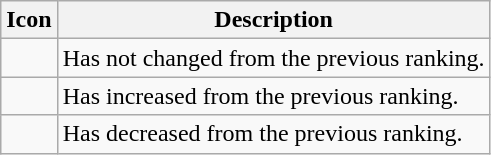<table class="wikitable">
<tr>
<th>Icon</th>
<th>Description</th>
</tr>
<tr>
<td></td>
<td>Has not changed from the previous ranking.</td>
</tr>
<tr>
<td></td>
<td>Has increased from the previous ranking.</td>
</tr>
<tr>
<td></td>
<td>Has decreased from the previous ranking.</td>
</tr>
</table>
